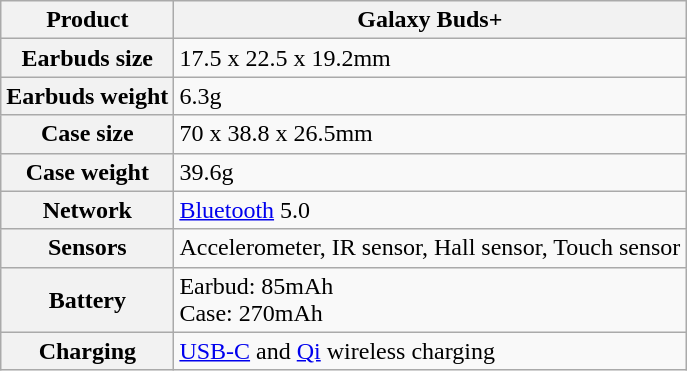<table class="wikitable">
<tr>
<th>Product</th>
<th>Galaxy Buds+</th>
</tr>
<tr>
<th>Earbuds size</th>
<td>17.5 x 22.5 x 19.2mm</td>
</tr>
<tr>
<th>Earbuds weight</th>
<td>6.3g</td>
</tr>
<tr>
<th>Case size</th>
<td>70 x 38.8 x 26.5mm</td>
</tr>
<tr>
<th>Case weight</th>
<td>39.6g</td>
</tr>
<tr>
<th>Network</th>
<td><a href='#'>Bluetooth</a> 5.0</td>
</tr>
<tr>
<th>Sensors</th>
<td>Accelerometer, IR sensor, Hall sensor, Touch sensor</td>
</tr>
<tr>
<th>Battery</th>
<td>Earbud: 85mAh<br>Case: 270mAh</td>
</tr>
<tr>
<th>Charging</th>
<td><a href='#'>USB-C</a> and <a href='#'>Qi</a> wireless charging</td>
</tr>
</table>
